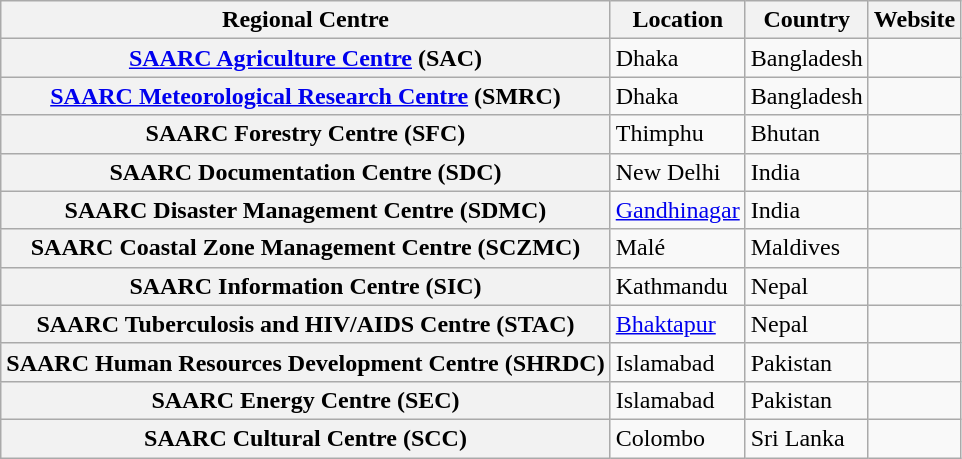<table class="wikitable sortable">
<tr>
<th scope=col>Regional Centre</th>
<th scope=col>Location</th>
<th scope=col>Country</th>
<th scope=col>Website</th>
</tr>
<tr>
<th scope=row><a href='#'>SAARC Agriculture Centre</a> (SAC)</th>
<td>Dhaka</td>
<td>Bangladesh</td>
<td></td>
</tr>
<tr>
<th scope=row><a href='#'>SAARC Meteorological Research Centre</a> (SMRC)</th>
<td>Dhaka</td>
<td>Bangladesh</td>
<td></td>
</tr>
<tr>
<th scope=row>SAARC Forestry Centre (SFC)</th>
<td>Thimphu</td>
<td>Bhutan</td>
<td></td>
</tr>
<tr>
<th scope=row>SAARC Documentation Centre (SDC)</th>
<td>New Delhi</td>
<td>India</td>
<td></td>
</tr>
<tr>
<th scope=row>SAARC Disaster Management Centre (SDMC)</th>
<td><a href='#'>Gandhinagar</a></td>
<td>India</td>
<td></td>
</tr>
<tr>
<th scope=row>SAARC Coastal Zone Management Centre (SCZMC)</th>
<td>Malé</td>
<td>Maldives</td>
<td></td>
</tr>
<tr>
<th scope=row>SAARC Information Centre (SIC)</th>
<td>Kathmandu</td>
<td>Nepal</td>
<td></td>
</tr>
<tr>
<th scope=row>SAARC Tuberculosis and HIV/AIDS Centre (STAC)</th>
<td><a href='#'>Bhaktapur</a></td>
<td>Nepal</td>
<td></td>
</tr>
<tr>
<th scope=row>SAARC Human Resources Development Centre (SHRDC)</th>
<td>Islamabad</td>
<td>Pakistan</td>
<td></td>
</tr>
<tr>
<th scope=row>SAARC Energy Centre (SEC)</th>
<td>Islamabad</td>
<td>Pakistan</td>
<td></td>
</tr>
<tr>
<th scope=row>SAARC Cultural Centre (SCC)</th>
<td>Colombo</td>
<td>Sri Lanka</td>
<td></td>
</tr>
</table>
